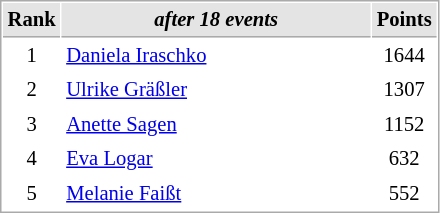<table cellspacing="1" cellpadding="3" style="border:1px solid #AAAAAA;font-size:86%">
<tr bgcolor="#E4E4E4">
<th style="border-bottom:1px solid #AAAAAA" width=10>Rank</th>
<th style="border-bottom:1px solid #AAAAAA" width=200><em>after 18 events</em></th>
<th style="border-bottom:1px solid #AAAAAA" width=20>Points</th>
</tr>
<tr>
<td align=center>1</td>
<td align=left> <a href='#'>Daniela Iraschko</a></td>
<td align=center>1644</td>
</tr>
<tr>
<td align=center>2</td>
<td align=left> <a href='#'>Ulrike Gräßler</a></td>
<td align=center>1307</td>
</tr>
<tr>
<td align=center>3</td>
<td align=left> <a href='#'>Anette Sagen</a></td>
<td align=center>1152</td>
</tr>
<tr>
<td align=center>4</td>
<td align=left> <a href='#'>Eva Logar</a></td>
<td align=center>632</td>
</tr>
<tr>
<td align=center>5</td>
<td align=left> <a href='#'>Melanie Faißt</a></td>
<td align=center>552</td>
</tr>
</table>
